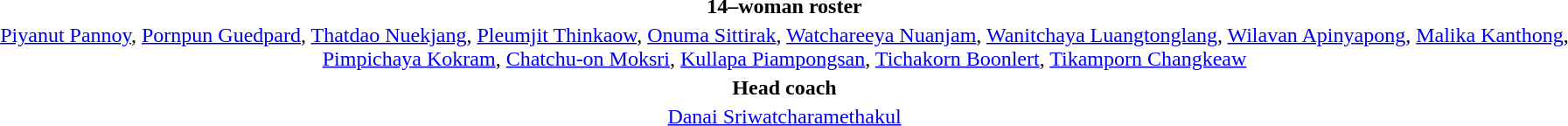<table style="text-align:center; margin-top:2em; margin-left:auto; margin-right:auto">
<tr>
<td><strong>14–woman roster</strong></td>
</tr>
<tr>
<td><a href='#'>Piyanut Pannoy</a>, <a href='#'>Pornpun Guedpard</a>, <a href='#'>Thatdao Nuekjang</a>, <a href='#'>Pleumjit Thinkaow</a>, <a href='#'>Onuma Sittirak</a>, <a href='#'>Watchareeya Nuanjam</a>, <a href='#'>Wanitchaya Luangtonglang</a>, <a href='#'>Wilavan Apinyapong</a>, <a href='#'>Malika Kanthong</a>, <a href='#'>Pimpichaya Kokram</a>, <a href='#'>Chatchu-on Moksri</a>, <a href='#'>Kullapa Piampongsan</a>, <a href='#'>Tichakorn Boonlert</a>, <a href='#'>Tikamporn Changkeaw</a></td>
</tr>
<tr>
<td><strong>Head coach</strong></td>
</tr>
<tr>
<td><a href='#'>Danai Sriwatcharamethakul</a></td>
</tr>
</table>
